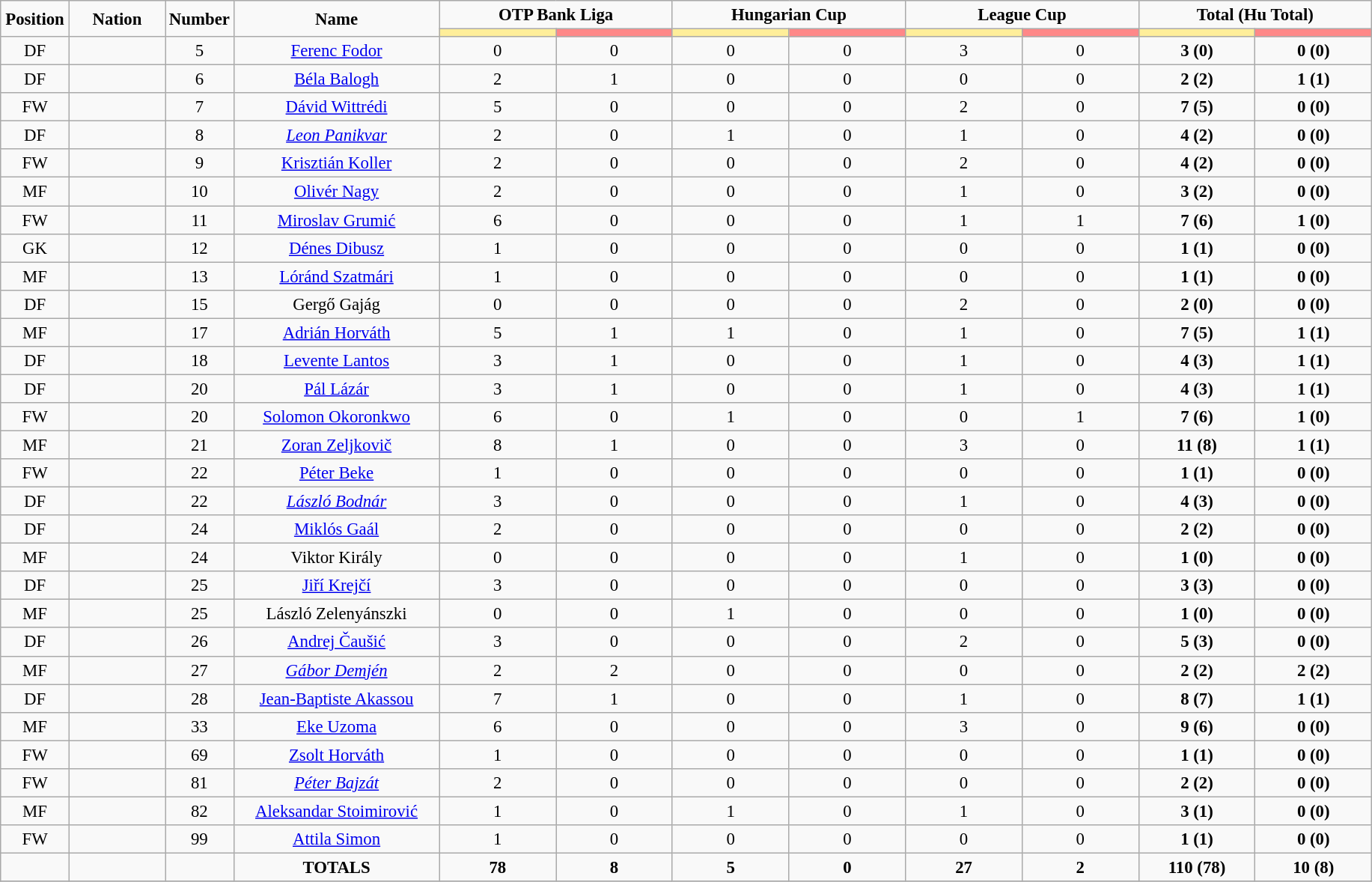<table class="wikitable" style="font-size: 95%; text-align: center;">
<tr>
<td rowspan="2" width="5%" align="center"><strong>Position</strong></td>
<td rowspan="2" width="7%" align="center"><strong>Nation</strong></td>
<td rowspan="2" width="5%" align="center"><strong>Number</strong></td>
<td rowspan="2" width="15%" align="center"><strong>Name</strong></td>
<td colspan="2" align="center"><strong>OTP Bank Liga</strong></td>
<td colspan="2" align="center"><strong>Hungarian Cup</strong></td>
<td colspan="2" align="center"><strong>League Cup</strong></td>
<td colspan="2" align="center"><strong>Total (Hu Total)</strong></td>
</tr>
<tr>
<th width=60 style="background: #FFEE99"></th>
<th width=60 style="background: #FF8888"></th>
<th width=60 style="background: #FFEE99"></th>
<th width=60 style="background: #FF8888"></th>
<th width=60 style="background: #FFEE99"></th>
<th width=60 style="background: #FF8888"></th>
<th width=60 style="background: #FFEE99"></th>
<th width=60 style="background: #FF8888"></th>
</tr>
<tr>
<td>DF</td>
<td></td>
<td>5</td>
<td><a href='#'>Ferenc Fodor</a></td>
<td>0</td>
<td>0</td>
<td>0</td>
<td>0</td>
<td>3</td>
<td>0</td>
<td><strong>3 (0)</strong></td>
<td><strong>0 (0)</strong></td>
</tr>
<tr>
<td>DF</td>
<td></td>
<td>6</td>
<td><a href='#'>Béla Balogh</a></td>
<td>2</td>
<td>1</td>
<td>0</td>
<td>0</td>
<td>0</td>
<td>0</td>
<td><strong>2 (2)</strong></td>
<td><strong>1 (1)</strong></td>
</tr>
<tr>
<td>FW</td>
<td></td>
<td>7</td>
<td><a href='#'>Dávid Wittrédi</a></td>
<td>5</td>
<td>0</td>
<td>0</td>
<td>0</td>
<td>2</td>
<td>0</td>
<td><strong>7 (5)</strong></td>
<td><strong>0 (0)</strong></td>
</tr>
<tr>
<td>DF</td>
<td></td>
<td>8</td>
<td><em><a href='#'>Leon Panikvar</a></em></td>
<td>2</td>
<td>0</td>
<td>1</td>
<td>0</td>
<td>1</td>
<td>0</td>
<td><strong>4 (2)</strong></td>
<td><strong>0 (0)</strong></td>
</tr>
<tr>
<td>FW</td>
<td></td>
<td>9</td>
<td><a href='#'>Krisztián Koller</a></td>
<td>2</td>
<td>0</td>
<td>0</td>
<td>0</td>
<td>2</td>
<td>0</td>
<td><strong>4 (2)</strong></td>
<td><strong>0 (0)</strong></td>
</tr>
<tr>
<td>MF</td>
<td></td>
<td>10</td>
<td><a href='#'>Olivér Nagy</a></td>
<td>2</td>
<td>0</td>
<td>0</td>
<td>0</td>
<td>1</td>
<td>0</td>
<td><strong>3 (2)</strong></td>
<td><strong>0 (0)</strong></td>
</tr>
<tr>
<td>FW</td>
<td></td>
<td>11</td>
<td><a href='#'>Miroslav Grumić</a></td>
<td>6</td>
<td>0</td>
<td>0</td>
<td>0</td>
<td>1</td>
<td>1</td>
<td><strong>7 (6)</strong></td>
<td><strong>1 (0)</strong></td>
</tr>
<tr>
<td>GK</td>
<td></td>
<td>12</td>
<td><a href='#'>Dénes Dibusz</a></td>
<td>1</td>
<td>0</td>
<td>0</td>
<td>0</td>
<td>0</td>
<td>0</td>
<td><strong>1 (1)</strong></td>
<td><strong>0 (0)</strong></td>
</tr>
<tr>
<td>MF</td>
<td></td>
<td>13</td>
<td><a href='#'>Lóránd Szatmári</a></td>
<td>1</td>
<td>0</td>
<td>0</td>
<td>0</td>
<td>0</td>
<td>0</td>
<td><strong>1 (1)</strong></td>
<td><strong>0 (0)</strong></td>
</tr>
<tr>
<td>DF</td>
<td></td>
<td>15</td>
<td>Gergő Gajág</td>
<td>0</td>
<td>0</td>
<td>0</td>
<td>0</td>
<td>2</td>
<td>0</td>
<td><strong>2 (0)</strong></td>
<td><strong>0 (0)</strong></td>
</tr>
<tr>
<td>MF</td>
<td></td>
<td>17</td>
<td><a href='#'>Adrián Horváth</a></td>
<td>5</td>
<td>1</td>
<td>1</td>
<td>0</td>
<td>1</td>
<td>0</td>
<td><strong>7 (5)</strong></td>
<td><strong>1 (1)</strong></td>
</tr>
<tr>
<td>DF</td>
<td></td>
<td>18</td>
<td><a href='#'>Levente Lantos</a></td>
<td>3</td>
<td>1</td>
<td>0</td>
<td>0</td>
<td>1</td>
<td>0</td>
<td><strong>4 (3)</strong></td>
<td><strong>1 (1)</strong></td>
</tr>
<tr>
<td>DF</td>
<td></td>
<td>20</td>
<td><a href='#'>Pál Lázár</a></td>
<td>3</td>
<td>1</td>
<td>0</td>
<td>0</td>
<td>1</td>
<td>0</td>
<td><strong>4 (3)</strong></td>
<td><strong>1 (1)</strong></td>
</tr>
<tr>
<td>FW</td>
<td></td>
<td>20</td>
<td><a href='#'>Solomon Okoronkwo</a></td>
<td>6</td>
<td>0</td>
<td>1</td>
<td>0</td>
<td>0</td>
<td>1</td>
<td><strong>7 (6)</strong></td>
<td><strong>1 (0)</strong></td>
</tr>
<tr>
<td>MF</td>
<td></td>
<td>21</td>
<td><a href='#'>Zoran Zeljkovič</a></td>
<td>8</td>
<td>1</td>
<td>0</td>
<td>0</td>
<td>3</td>
<td>0</td>
<td><strong>11 (8)</strong></td>
<td><strong>1 (1)</strong></td>
</tr>
<tr>
<td>FW</td>
<td></td>
<td>22</td>
<td><a href='#'>Péter Beke</a></td>
<td>1</td>
<td>0</td>
<td>0</td>
<td>0</td>
<td>0</td>
<td>0</td>
<td><strong>1 (1)</strong></td>
<td><strong>0 (0)</strong></td>
</tr>
<tr>
<td>DF</td>
<td></td>
<td>22</td>
<td><em><a href='#'>László Bodnár</a></em></td>
<td>3</td>
<td>0</td>
<td>0</td>
<td>0</td>
<td>1</td>
<td>0</td>
<td><strong>4 (3)</strong></td>
<td><strong>0 (0)</strong></td>
</tr>
<tr>
<td>DF</td>
<td></td>
<td>24</td>
<td><a href='#'>Miklós Gaál</a></td>
<td>2</td>
<td>0</td>
<td>0</td>
<td>0</td>
<td>0</td>
<td>0</td>
<td><strong>2 (2)</strong></td>
<td><strong>0 (0)</strong></td>
</tr>
<tr>
<td>MF</td>
<td></td>
<td>24</td>
<td>Viktor Király</td>
<td>0</td>
<td>0</td>
<td>0</td>
<td>0</td>
<td>1</td>
<td>0</td>
<td><strong>1 (0)</strong></td>
<td><strong>0 (0)</strong></td>
</tr>
<tr>
<td>DF</td>
<td></td>
<td>25</td>
<td><a href='#'>Jiří Krejčí</a></td>
<td>3</td>
<td>0</td>
<td>0</td>
<td>0</td>
<td>0</td>
<td>0</td>
<td><strong>3 (3)</strong></td>
<td><strong>0 (0)</strong></td>
</tr>
<tr>
<td>MF</td>
<td></td>
<td>25</td>
<td>László Zelenyánszki</td>
<td>0</td>
<td>0</td>
<td>1</td>
<td>0</td>
<td>0</td>
<td>0</td>
<td><strong>1 (0)</strong></td>
<td><strong>0 (0)</strong></td>
</tr>
<tr>
<td>DF</td>
<td></td>
<td>26</td>
<td><a href='#'>Andrej Čaušić</a></td>
<td>3</td>
<td>0</td>
<td>0</td>
<td>0</td>
<td>2</td>
<td>0</td>
<td><strong>5 (3)</strong></td>
<td><strong>0 (0)</strong></td>
</tr>
<tr>
<td>MF</td>
<td></td>
<td>27</td>
<td><em><a href='#'>Gábor Demjén</a></em></td>
<td>2</td>
<td>2</td>
<td>0</td>
<td>0</td>
<td>0</td>
<td>0</td>
<td><strong>2 (2)</strong></td>
<td><strong>2 (2)</strong></td>
</tr>
<tr>
<td>DF</td>
<td></td>
<td>28</td>
<td><a href='#'>Jean-Baptiste Akassou</a></td>
<td>7</td>
<td>1</td>
<td>0</td>
<td>0</td>
<td>1</td>
<td>0</td>
<td><strong>8 (7)</strong></td>
<td><strong>1 (1)</strong></td>
</tr>
<tr>
<td>MF</td>
<td></td>
<td>33</td>
<td><a href='#'>Eke Uzoma</a></td>
<td>6</td>
<td>0</td>
<td>0</td>
<td>0</td>
<td>3</td>
<td>0</td>
<td><strong>9 (6)</strong></td>
<td><strong>0 (0)</strong></td>
</tr>
<tr>
<td>FW</td>
<td></td>
<td>69</td>
<td><a href='#'>Zsolt Horváth</a></td>
<td>1</td>
<td>0</td>
<td>0</td>
<td>0</td>
<td>0</td>
<td>0</td>
<td><strong>1 (1)</strong></td>
<td><strong>0 (0)</strong></td>
</tr>
<tr>
<td>FW</td>
<td></td>
<td>81</td>
<td><em><a href='#'>Péter Bajzát</a></em></td>
<td>2</td>
<td>0</td>
<td>0</td>
<td>0</td>
<td>0</td>
<td>0</td>
<td><strong>2 (2)</strong></td>
<td><strong>0 (0)</strong></td>
</tr>
<tr>
<td>MF</td>
<td></td>
<td>82</td>
<td><a href='#'>Aleksandar Stoimirović</a></td>
<td>1</td>
<td>0</td>
<td>1</td>
<td>0</td>
<td>1</td>
<td>0</td>
<td><strong>3 (1)</strong></td>
<td><strong>0 (0)</strong></td>
</tr>
<tr>
<td>FW</td>
<td></td>
<td>99</td>
<td><a href='#'>Attila Simon</a></td>
<td>1</td>
<td>0</td>
<td>0</td>
<td>0</td>
<td>0</td>
<td>0</td>
<td><strong>1 (1)</strong></td>
<td><strong>0 (0)</strong></td>
</tr>
<tr>
<td></td>
<td></td>
<td></td>
<td><strong>TOTALS</strong></td>
<td><strong>78</strong></td>
<td><strong>8</strong></td>
<td><strong>5</strong></td>
<td><strong>0</strong></td>
<td><strong>27</strong></td>
<td><strong>2</strong></td>
<td><strong>110 (78)</strong></td>
<td><strong>10 (8)</strong></td>
</tr>
<tr>
</tr>
</table>
